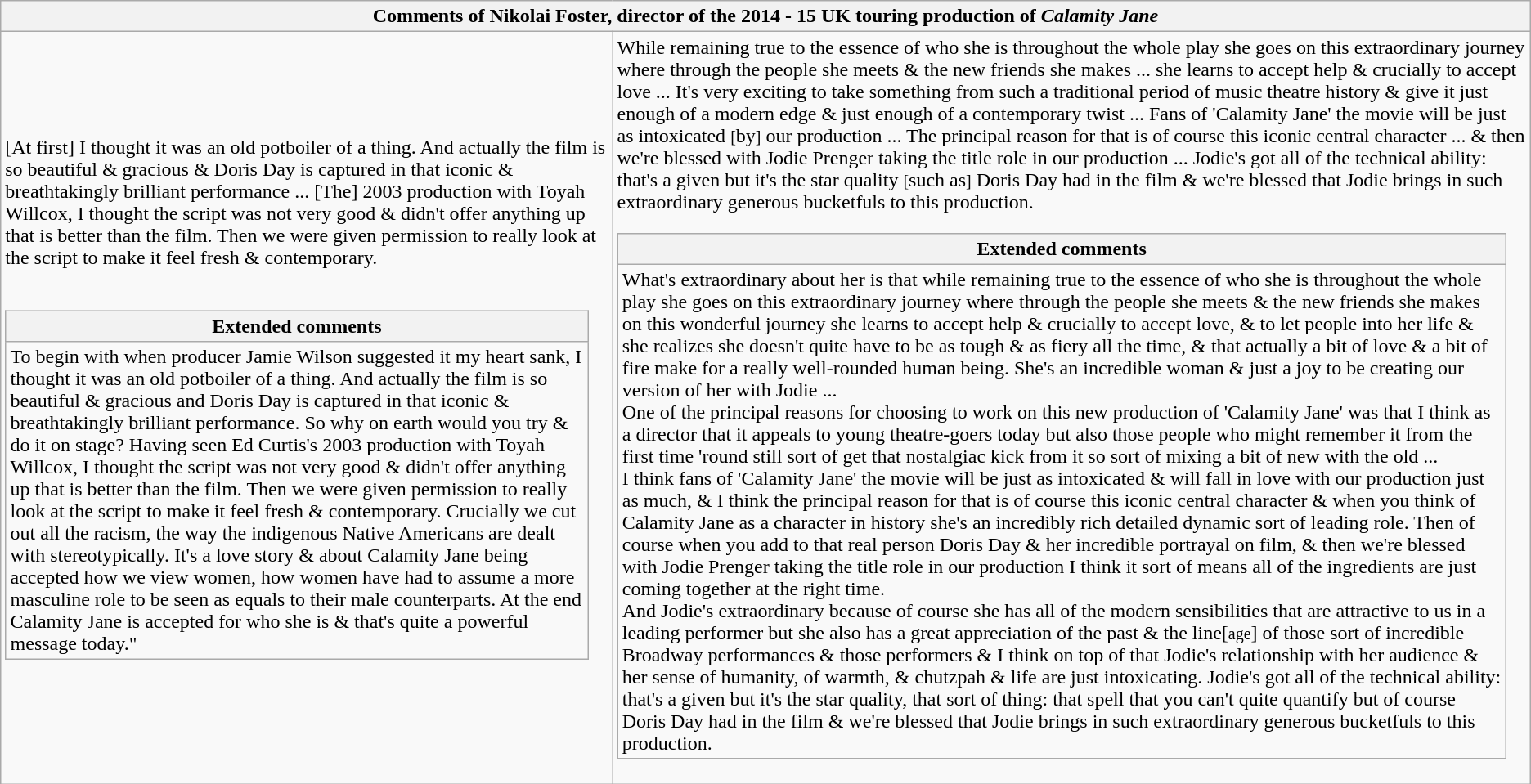<table class="wikitable outercollapse">
<tr>
<th colspan="2">Comments of Nikolai Foster, director of the 2014 - 15 UK touring production of <em>Calamity Jane</em></th>
</tr>
<tr>
<td>[At first] I thought it was an old potboiler of a thing. And actually the film is so beautiful & gracious & Doris Day is captured in that iconic & breathtakingly brilliant performance ... [The] 2003 production with Toyah Willcox, I thought the script was not very good & didn't offer anything up that is better than the film. Then we were given permission to really look at the script to make it feel fresh & contemporary.<br><br><table class="wikitable floatright collapsible innercollapse">
<tr>
<th>Extended comments</th>
</tr>
<tr>
<td>To begin with when producer Jamie Wilson suggested it my heart sank, I thought it was an old potboiler of a thing. And actually the film is so beautiful & gracious and Doris Day is captured in that iconic & breathtakingly brilliant performance. So why on earth would you try & do it on stage? Having seen Ed Curtis's 2003 production with Toyah Willcox, I thought the script was not very good & didn't offer anything up that is better than the film. Then we were given permission to really look at the script to make it feel fresh & contemporary. Crucially we cut out all the racism, the way the indigenous Native Americans are dealt with stereotypically. It's a love story & about Calamity Jane being accepted how we view women, how women have had to assume a more masculine role to be seen as equals to their male counterparts. At the end Calamity Jane is accepted for who she is & that's quite a powerful message today."<br></td>
</tr>
</table>
</td>
<td style="width:60%;">While remaining true to the essence of who she is throughout the whole play she goes on this extraordinary journey where through the people she meets & the new friends she makes ... she learns to accept help & crucially to accept love ... It's very exciting to take something from such a traditional period of music theatre history & give it just enough of a modern edge & just enough of a contemporary twist ... Fans of 'Calamity Jane' the movie will be just as intoxicated <small>[</small>by<small>]</small> our production ... The principal reason for that is of course this iconic central character ...  & then we're blessed with Jodie Prenger taking the title role in our production ... Jodie's got all of the technical ability: that's a given but it's the star quality <small>[</small>such as<small>]</small> Doris Day had in the film & we're blessed that Jodie brings in such extraordinary generous bucketfuls to this production.<br><table class="wikitable floatright collapsible innercollapse">
<tr>
<th>Extended comments</th>
</tr>
<tr>
<td>What's extraordinary about her is that while remaining true to the essence of who she is throughout the whole play she goes on this extraordinary journey where through the people she meets & the new friends she makes on this wonderful journey she learns to accept help & crucially to accept love, & to let people into her life & she realizes she doesn't quite have to be as tough & as fiery all the time, & that actually a bit of love & a bit of fire make for a really well-rounded human being. She's an incredible woman & just a joy to be creating our version of her with Jodie ...<br>One of the principal reasons for choosing to work on this new production of 'Calamity Jane' was that I think as a director that it appeals to young theatre-goers today but also those people who might remember it from the first time 'round still sort of get that nostalgiac kick from it so sort of mixing a bit of new with the old ...<br>I think fans of 'Calamity Jane' the movie will be just as intoxicated & will fall in love with our production just as much, & I think the principal reason for that is of course this iconic central character & when you think of Calamity Jane as a character in history she's an incredibly rich detailed dynamic sort of leading role. Then of course when you add to that real person Doris Day & her incredible portrayal on film, & then we're blessed with Jodie Prenger taking the title role in our production I think it sort of means all of the ingredients are just coming together at the right time.<br>And Jodie's extraordinary because of course she has all of the modern sensibilities that are attractive to us in a leading performer but she also has a great appreciation of the past & the line[<small>age</small>]  of those sort of incredible Broadway performances & those performers & I think on top of that Jodie's relationship with her audience & her sense of humanity, of warmth, & chutzpah & life are just intoxicating. Jodie's got all of the technical ability: that's a given but it's the star quality, that sort of thing: that spell that you can't quite quantify but of course Doris Day had in the film & we're blessed that Jodie brings in such extraordinary generous bucketfuls to this production.</td>
</tr>
</table>
</td>
</tr>
</table>
